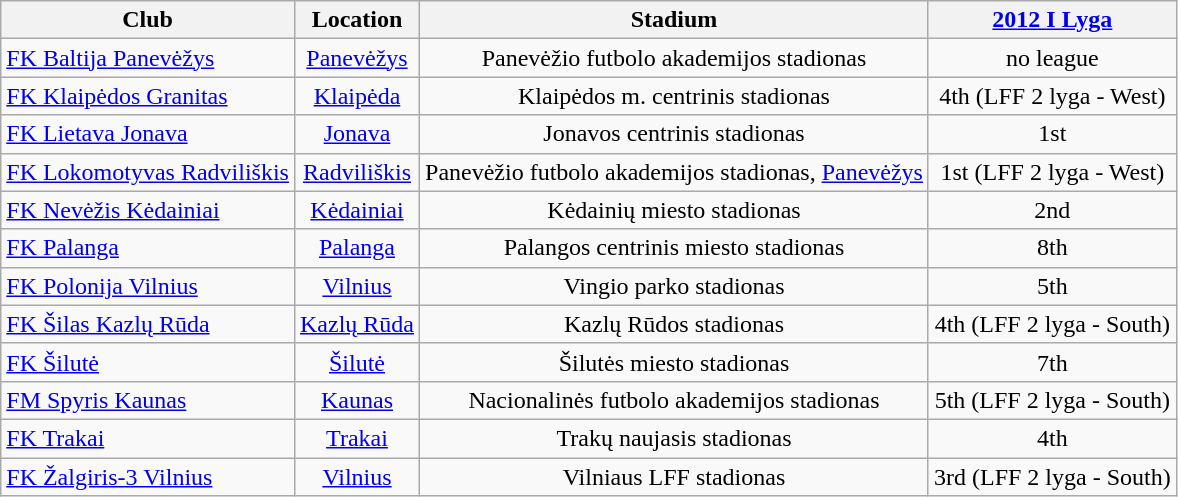<table class="wikitable sortable" style="text-align:center;">
<tr>
<th>Club</th>
<th>Location</th>
<th>Stadium</th>
<th><a href='#'>2012 I Lyga</a></th>
</tr>
<tr>
<td style="text-align:left;"><a href='#'>FK Baltija Panevėžys</a></td>
<td><a href='#'>Panevėžys</a></td>
<td>Panevėžio futbolo akademijos stadionas</td>
<td>no league</td>
</tr>
<tr>
<td style="text-align:left;"><a href='#'>FK Klaipėdos Granitas</a></td>
<td><a href='#'>Klaipėda</a></td>
<td>Klaipėdos m. centrinis stadionas</td>
<td>4th (LFF 2 lyga - West)</td>
</tr>
<tr>
<td style="text-align:left;"><a href='#'>FK Lietava Jonava</a></td>
<td><a href='#'>Jonava</a></td>
<td>Jonavos centrinis stadionas</td>
<td>1st</td>
</tr>
<tr>
<td style="text-align:left;"><a href='#'>FK Lokomotyvas Radviliškis</a></td>
<td><a href='#'>Radviliškis</a></td>
<td>Panevėžio futbolo akademijos stadionas, <a href='#'>Panevėžys</a></td>
<td>1st (LFF 2 lyga - West)</td>
</tr>
<tr>
<td style="text-align:left;"><a href='#'>FK Nevėžis Kėdainiai</a></td>
<td><a href='#'>Kėdainiai</a></td>
<td>Kėdainių miesto stadionas</td>
<td>2nd</td>
</tr>
<tr>
<td style="text-align:left;"><a href='#'>FK Palanga</a></td>
<td><a href='#'>Palanga</a></td>
<td>Palangos centrinis miesto stadionas</td>
<td>8th</td>
</tr>
<tr>
<td style="text-align:left;"><a href='#'>FK Polonija Vilnius</a></td>
<td><a href='#'>Vilnius</a></td>
<td>Vingio parko stadionas</td>
<td>5th</td>
</tr>
<tr>
<td style="text-align:left;"><a href='#'>FK Šilas Kazlų Rūda</a></td>
<td><a href='#'>Kazlų Rūda</a></td>
<td>Kazlų Rūdos stadionas</td>
<td>4th (LFF 2 lyga - South)</td>
</tr>
<tr>
<td style="text-align:left;"><a href='#'>FK Šilutė</a></td>
<td><a href='#'>Šilutė</a></td>
<td>Šilutės miesto stadionas</td>
<td>7th</td>
</tr>
<tr>
<td style="text-align:left;"><a href='#'>FM Spyris Kaunas</a></td>
<td><a href='#'>Kaunas</a></td>
<td>Nacionalinės futbolo akademijos stadionas</td>
<td>5th (LFF 2 lyga - South)</td>
</tr>
<tr>
<td style="text-align:left;"><a href='#'>FK Trakai</a></td>
<td><a href='#'>Trakai</a></td>
<td>Trakų naujasis stadionas</td>
<td>4th</td>
</tr>
<tr>
<td style="text-align:left;"><a href='#'>FK Žalgiris-3 Vilnius</a></td>
<td><a href='#'>Vilnius</a></td>
<td>Vilniaus LFF stadionas</td>
<td>3rd (LFF 2 lyga - South)</td>
</tr>
</table>
